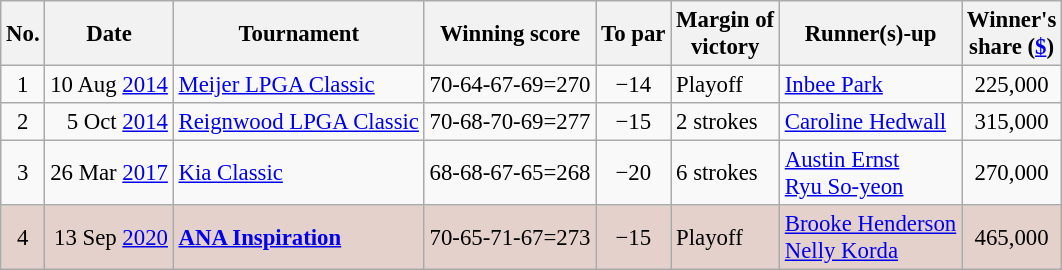<table class="wikitable" style="font-size:95%;">
<tr>
<th>No.</th>
<th>Date</th>
<th>Tournament</th>
<th>Winning score</th>
<th>To par</th>
<th>Margin of<br>victory</th>
<th>Runner(s)-up</th>
<th>Winner's<br>share (<a href='#'>$</a>)</th>
</tr>
<tr>
<td align=center>1</td>
<td align=right>10 Aug <a href='#'>2014</a></td>
<td><a href='#'>Meijer LPGA Classic</a></td>
<td align=right>70-64-67-69=270</td>
<td align=center>−14</td>
<td>Playoff</td>
<td> <a href='#'>Inbee Park</a></td>
<td align=center>225,000</td>
</tr>
<tr>
<td align=center>2</td>
<td align=right>5 Oct <a href='#'>2014</a></td>
<td><a href='#'>Reignwood LPGA Classic</a></td>
<td align=right>70-68-70-69=277</td>
<td align=center>−15</td>
<td>2 strokes</td>
<td> <a href='#'>Caroline Hedwall</a></td>
<td align=center>315,000</td>
</tr>
<tr>
<td align=center>3</td>
<td align=right>26 Mar <a href='#'>2017</a></td>
<td><a href='#'>Kia Classic</a></td>
<td align=right>68-68-67-65=268</td>
<td align=center>−20</td>
<td>6 strokes</td>
<td> <a href='#'>Austin Ernst</a><br> <a href='#'>Ryu So-yeon</a></td>
<td align=center>270,000</td>
</tr>
<tr style="background:#e5d1cb;">
<td align=center>4</td>
<td align=right>13 Sep <a href='#'>2020</a></td>
<td><strong><a href='#'>ANA Inspiration</a></strong></td>
<td align=right>70-65-71-67=273</td>
<td align=center>−15</td>
<td>Playoff</td>
<td> <a href='#'>Brooke Henderson</a><br> <a href='#'>Nelly Korda</a></td>
<td align=center>465,000</td>
</tr>
</table>
